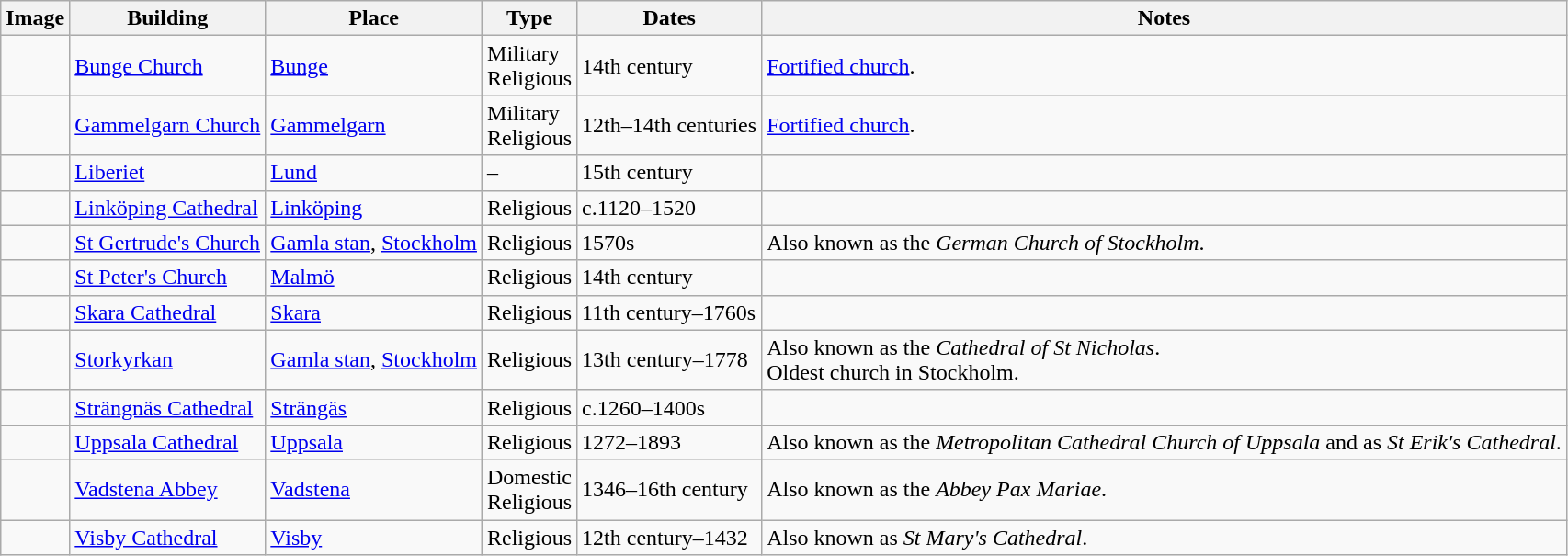<table class="wikitable sortable mw-collapsible mw-collapsed">
<tr>
<th>Image</th>
<th>Building</th>
<th>Place</th>
<th>Type</th>
<th>Dates</th>
<th>Notes</th>
</tr>
<tr>
<td></td>
<td><a href='#'>Bunge Church</a></td>
<td><a href='#'>Bunge</a></td>
<td>Military<br>Religious</td>
<td>14th century</td>
<td><a href='#'>Fortified church</a>.</td>
</tr>
<tr>
<td></td>
<td><a href='#'>Gammelgarn Church</a></td>
<td><a href='#'>Gammelgarn</a></td>
<td>Military<br>Religious</td>
<td>12th–14th centuries</td>
<td><a href='#'>Fortified church</a>.</td>
</tr>
<tr>
<td></td>
<td><a href='#'>Liberiet</a></td>
<td><a href='#'>Lund</a></td>
<td>–</td>
<td>15th century</td>
<td></td>
</tr>
<tr>
<td></td>
<td><a href='#'>Linköping Cathedral</a></td>
<td><a href='#'>Linköping</a></td>
<td>Religious</td>
<td>c.1120–1520</td>
<td></td>
</tr>
<tr>
<td></td>
<td><a href='#'>St Gertrude's Church</a></td>
<td><a href='#'>Gamla stan</a>, <a href='#'>Stockholm</a></td>
<td>Religious</td>
<td>1570s</td>
<td>Also known as the <em>German Church of Stockholm</em>.</td>
</tr>
<tr>
<td></td>
<td><a href='#'>St Peter's Church</a></td>
<td><a href='#'>Malmö</a></td>
<td>Religious</td>
<td>14th century</td>
<td></td>
</tr>
<tr>
<td></td>
<td><a href='#'>Skara Cathedral</a></td>
<td><a href='#'>Skara</a></td>
<td>Religious</td>
<td>11th century–1760s</td>
<td></td>
</tr>
<tr>
<td></td>
<td><a href='#'>Storkyrkan</a></td>
<td><a href='#'>Gamla stan</a>, <a href='#'>Stockholm</a></td>
<td>Religious</td>
<td>13th century–1778</td>
<td>Also known as the <em>Cathedral of St Nicholas</em>.<br>Oldest church in Stockholm.</td>
</tr>
<tr>
<td></td>
<td><a href='#'>Strängnäs Cathedral</a></td>
<td><a href='#'>Strängäs</a></td>
<td>Religious</td>
<td>c.1260–1400s</td>
<td></td>
</tr>
<tr>
<td></td>
<td><a href='#'>Uppsala Cathedral</a></td>
<td><a href='#'>Uppsala</a></td>
<td>Religious</td>
<td>1272–1893</td>
<td>Also known as the <em>Metropolitan Cathedral Church of Uppsala</em> and as <em>St Erik's Cathedral</em>.</td>
</tr>
<tr>
<td></td>
<td><a href='#'>Vadstena Abbey</a></td>
<td><a href='#'>Vadstena</a></td>
<td>Domestic<br>Religious</td>
<td>1346–16th century</td>
<td>Also known as the <em>Abbey Pax Mariae</em>.</td>
</tr>
<tr>
<td></td>
<td><a href='#'>Visby Cathedral</a></td>
<td><a href='#'>Visby</a></td>
<td>Religious</td>
<td>12th century–1432</td>
<td>Also known as <em>St Mary's Cathedral</em>.</td>
</tr>
</table>
